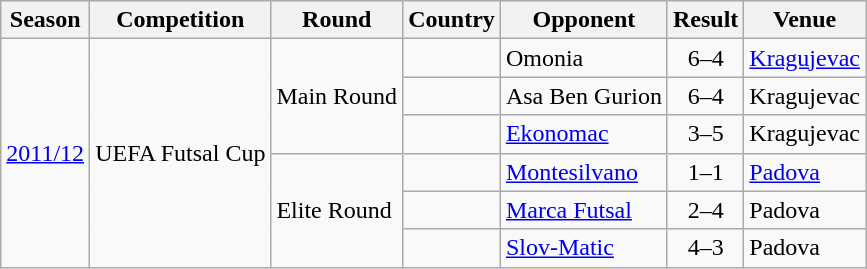<table class="wikitable">
<tr>
<th>Season</th>
<th>Competition</th>
<th>Round</th>
<th>Country</th>
<th>Opponent</th>
<th>Result</th>
<th>Venue</th>
</tr>
<tr>
<td rowspan=6><a href='#'>2011/12</a></td>
<td rowspan=6 align=center>UEFA Futsal Cup</td>
<td rowspan=3>Main Round</td>
<td align=center></td>
<td>Omonia</td>
<td align=center>6–4</td>
<td><a href='#'>Kragujevac</a></td>
</tr>
<tr>
<td align=center></td>
<td>Asa Ben Gurion</td>
<td align=center>6–4</td>
<td>Kragujevac</td>
</tr>
<tr>
<td align=center></td>
<td><a href='#'>Ekonomac</a></td>
<td align=center>3–5</td>
<td>Kragujevac</td>
</tr>
<tr>
<td rowspan=3>Elite Round</td>
<td align=center></td>
<td><a href='#'>Montesilvano</a></td>
<td align=center>1–1</td>
<td><a href='#'>Padova</a></td>
</tr>
<tr>
<td align=center></td>
<td><a href='#'>Marca Futsal</a></td>
<td align=center>2–4</td>
<td>Padova</td>
</tr>
<tr>
<td align=center></td>
<td><a href='#'>Slov-Matic</a></td>
<td align=center>4–3</td>
<td>Padova</td>
</tr>
</table>
